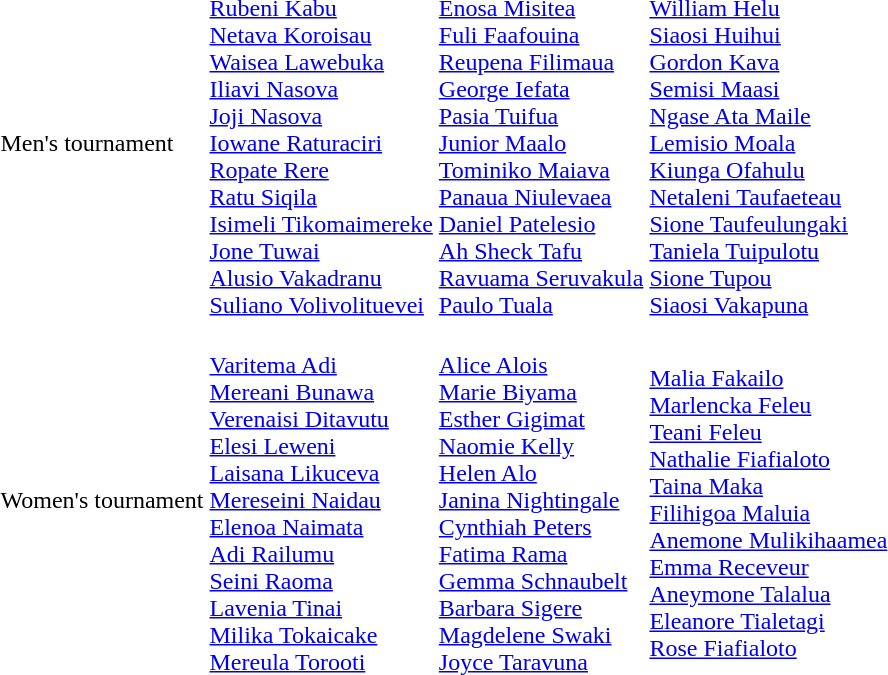<table>
<tr>
<td>Men's tournament<br></td>
<td><br><a href='#'>Rubeni Kabu</a><br><a href='#'>Netava Koroisau</a><br><a href='#'>Waisea Lawebuka</a><br><a href='#'>Iliavi Nasova</a><br><a href='#'>Joji Nasova</a><br><a href='#'>Iowane Raturaciri</a><br><a href='#'>Ropate Rere</a><br><a href='#'>Ratu Siqila</a><br><a href='#'>Isimeli Tikomaimereke</a><br><a href='#'>Jone Tuwai</a><br><a href='#'>Alusio Vakadranu</a><br><a href='#'>Suliano Volivolituevei</a></td>
<td><br><a href='#'>Enosa Misitea</a><br><a href='#'>Fuli Faafouina</a><br><a href='#'>Reupena Filimaua</a><br><a href='#'>George Iefata</a><br><a href='#'>Pasia Tuifua</a><br><a href='#'>Junior Maalo</a><br><a href='#'>Tominiko Maiava</a><br><a href='#'>Panaua Niulevaea</a><br><a href='#'>Daniel Patelesio</a><br><a href='#'>Ah Sheck Tafu</a><br><a href='#'>Ravuama Seruvakula</a><br><a href='#'>Paulo Tuala</a></td>
<td><br><a href='#'>William Helu</a><br><a href='#'>Siaosi Huihui</a><br><a href='#'>Gordon Kava</a><br><a href='#'>Semisi Maasi</a><br><a href='#'>Ngase Ata Maile</a><br><a href='#'>Lemisio Moala</a><br><a href='#'>Kiunga Ofahulu</a><br><a href='#'>Netaleni Taufaeteau</a><br><a href='#'>Sione Taufeulungaki</a><br><a href='#'>Taniela Tuipulotu</a><br><a href='#'>Sione Tupou</a><br><a href='#'>Siaosi Vakapuna</a></td>
</tr>
<tr>
<td>Women's tournament<br></td>
<td><br><a href='#'>Varitema Adi</a><br><a href='#'>Mereani Bunawa</a><br><a href='#'>Verenaisi Ditavutu</a><br><a href='#'>Elesi Leweni</a><br><a href='#'>Laisana Likuceva</a><br><a href='#'>Mereseini Naidau</a><br><a href='#'>Elenoa Naimata</a><br><a href='#'>Adi Railumu</a><br><a href='#'>Seini Raoma</a><br><a href='#'>Lavenia Tinai</a><br><a href='#'>Milika Tokaicake</a><br><a href='#'>Mereula Torooti</a></td>
<td><br><a href='#'>Alice Alois</a><br><a href='#'>Marie Biyama</a><br><a href='#'>Esther Gigimat</a><br><a href='#'>Naomie Kelly</a><br><a href='#'>Helen Alo</a><br><a href='#'>Janina Nightingale</a><br><a href='#'>Cynthiah Peters</a><br><a href='#'>Fatima Rama</a><br><a href='#'>Gemma Schnaubelt</a><br><a href='#'>Barbara Sigere</a><br><a href='#'>Magdelene Swaki</a><br><a href='#'>Joyce Taravuna</a></td>
<td><br><a href='#'>Malia Fakailo</a><br><a href='#'>Marlencka Feleu</a><br><a href='#'>Teani Feleu</a><br><a href='#'>Nathalie Fiafialoto</a><br><a href='#'>Taina Maka</a><br><a href='#'>Filihigoa Maluia</a><br><a href='#'>Anemone Mulikihaamea</a><br><a href='#'>Emma Receveur</a><br><a href='#'>Aneymone Talalua</a><br><a href='#'>Eleanore Tialetagi</a><br><a href='#'>Rose Fiafialoto</a></td>
</tr>
</table>
